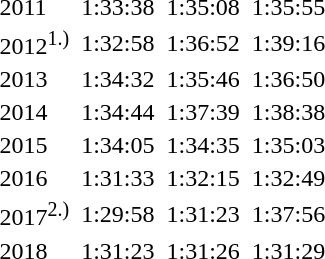<table>
<tr>
<td>2011</td>
<td></td>
<td>1:33:38</td>
<td></td>
<td>1:35:08</td>
<td></td>
<td>1:35:55</td>
</tr>
<tr>
<td>2012<sup>1.)</sup></td>
<td></td>
<td>1:32:58</td>
<td></td>
<td>1:36:52</td>
<td></td>
<td>1:39:16</td>
</tr>
<tr>
<td>2013</td>
<td></td>
<td>1:34:32</td>
<td></td>
<td>1:35:46</td>
<td></td>
<td>1:36:50</td>
</tr>
<tr>
<td>2014</td>
<td></td>
<td>1:34:44</td>
<td></td>
<td>1:37:39</td>
<td></td>
<td>1:38:38</td>
</tr>
<tr>
<td>2015</td>
<td></td>
<td>1:34:05</td>
<td></td>
<td>1:34:35</td>
<td></td>
<td>1:35:03</td>
</tr>
<tr>
<td>2016</td>
<td></td>
<td>1:31:33</td>
<td></td>
<td>1:32:15</td>
<td></td>
<td>1:32:49</td>
</tr>
<tr>
<td>2017<sup>2.)</sup></td>
<td></td>
<td>1:29:58</td>
<td></td>
<td>1:31:23</td>
<td></td>
<td>1:37:56</td>
</tr>
<tr>
<td>2018</td>
<td></td>
<td>1:31:23</td>
<td></td>
<td>1:31:26</td>
<td></td>
<td>1:31:29</td>
</tr>
</table>
